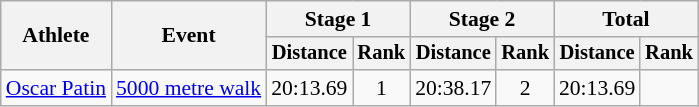<table class="wikitable" style="text-align:center;font-size:90%">
<tr>
<th rowspan=2>Athlete</th>
<th rowspan=2>Event</th>
<th colspan=2>Stage 1</th>
<th colspan=2>Stage 2</th>
<th colspan=2>Total</th>
</tr>
<tr style="font-size:95%">
<th>Distance</th>
<th>Rank</th>
<th>Distance</th>
<th>Rank</th>
<th>Distance</th>
<th>Rank</th>
</tr>
<tr>
<td align=left><a href='#'>Oscar Patin</a></td>
<td align=left><a href='#'>5000 metre walk</a></td>
<td>20:13.69</td>
<td>1</td>
<td>20:38.17</td>
<td>2</td>
<td>20:13.69</td>
<td></td>
</tr>
</table>
